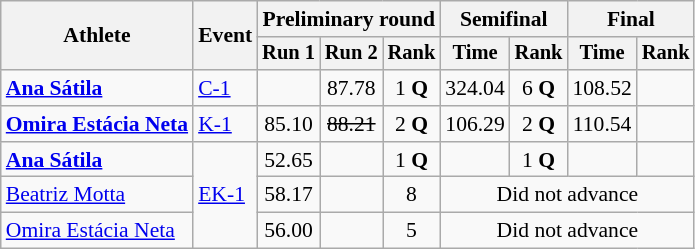<table class=wikitable style=font-size:90%;text-align:center>
<tr>
<th rowspan=2>Athlete</th>
<th rowspan=2>Event</th>
<th colspan=3>Preliminary round</th>
<th colspan=2>Semifinal</th>
<th colspan=2>Final</th>
</tr>
<tr style=font-size:95%>
<th>Run 1</th>
<th>Run 2</th>
<th>Rank</th>
<th>Time</th>
<th>Rank</th>
<th>Time</th>
<th>Rank</th>
</tr>
<tr>
<td align=left><strong><a href='#'>Ana Sátila</a></strong></td>
<td align=left><a href='#'>C-1</a></td>
<td><s></s></td>
<td>87.78</td>
<td>1 <strong>Q</strong></td>
<td>324.04</td>
<td>6 <strong>Q</strong></td>
<td>108.52</td>
<td></td>
</tr>
<tr>
<td align=left><strong><a href='#'>Omira Estácia Neta</a></strong></td>
<td align=left><a href='#'>K-1</a></td>
<td>85.10</td>
<td><s>88.21</s></td>
<td>2 <strong>Q</strong></td>
<td>106.29</td>
<td>2 <strong>Q</strong></td>
<td>110.54</td>
<td></td>
</tr>
<tr>
<td align=left><strong><a href='#'>Ana Sátila</a></strong></td>
<td align=left rowspan=3><a href='#'>EK-1</a></td>
<td>52.65</td>
<td></td>
<td>1 <strong>Q</strong></td>
<td></td>
<td>1 <strong>Q</strong></td>
<td></td>
<td></td>
</tr>
<tr>
<td align=left><a href='#'>Beatriz Motta</a></td>
<td>58.17</td>
<td></td>
<td>8</td>
<td colspan=4>Did not advance</td>
</tr>
<tr>
<td align=left><a href='#'>Omira Estácia Neta</a></td>
<td>56.00</td>
<td></td>
<td>5</td>
<td colspan=4>Did not advance</td>
</tr>
</table>
